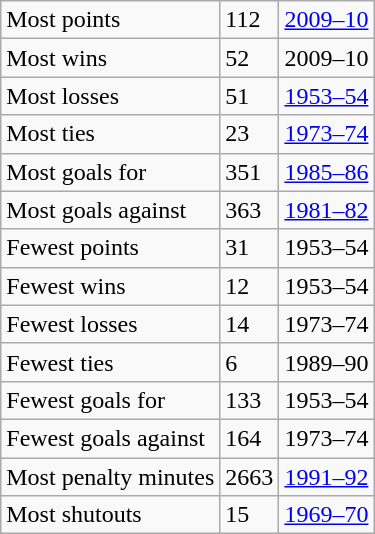<table class="wikitable">
<tr>
<td>Most points</td>
<td>112</td>
<td><a href='#'>2009–10</a></td>
</tr>
<tr>
<td>Most wins</td>
<td>52</td>
<td>2009–10</td>
</tr>
<tr>
<td>Most losses</td>
<td>51</td>
<td><a href='#'>1953–54</a></td>
</tr>
<tr>
<td>Most ties</td>
<td>23</td>
<td><a href='#'>1973–74</a></td>
</tr>
<tr>
<td>Most goals for</td>
<td>351</td>
<td><a href='#'>1985–86</a></td>
</tr>
<tr>
<td>Most goals against</td>
<td>363</td>
<td><a href='#'>1981–82</a></td>
</tr>
<tr>
<td>Fewest points</td>
<td>31</td>
<td>1953–54</td>
</tr>
<tr>
<td>Fewest wins</td>
<td>12</td>
<td>1953–54</td>
</tr>
<tr>
<td>Fewest losses</td>
<td>14</td>
<td>1973–74</td>
</tr>
<tr>
<td>Fewest ties</td>
<td>6</td>
<td>1989–90</td>
</tr>
<tr>
<td>Fewest goals for</td>
<td>133</td>
<td>1953–54</td>
</tr>
<tr>
<td>Fewest goals against</td>
<td>164</td>
<td>1973–74</td>
</tr>
<tr>
<td>Most penalty minutes</td>
<td>2663</td>
<td><a href='#'>1991–92</a></td>
</tr>
<tr>
<td>Most shutouts</td>
<td>15</td>
<td><a href='#'>1969–70</a></td>
</tr>
</table>
